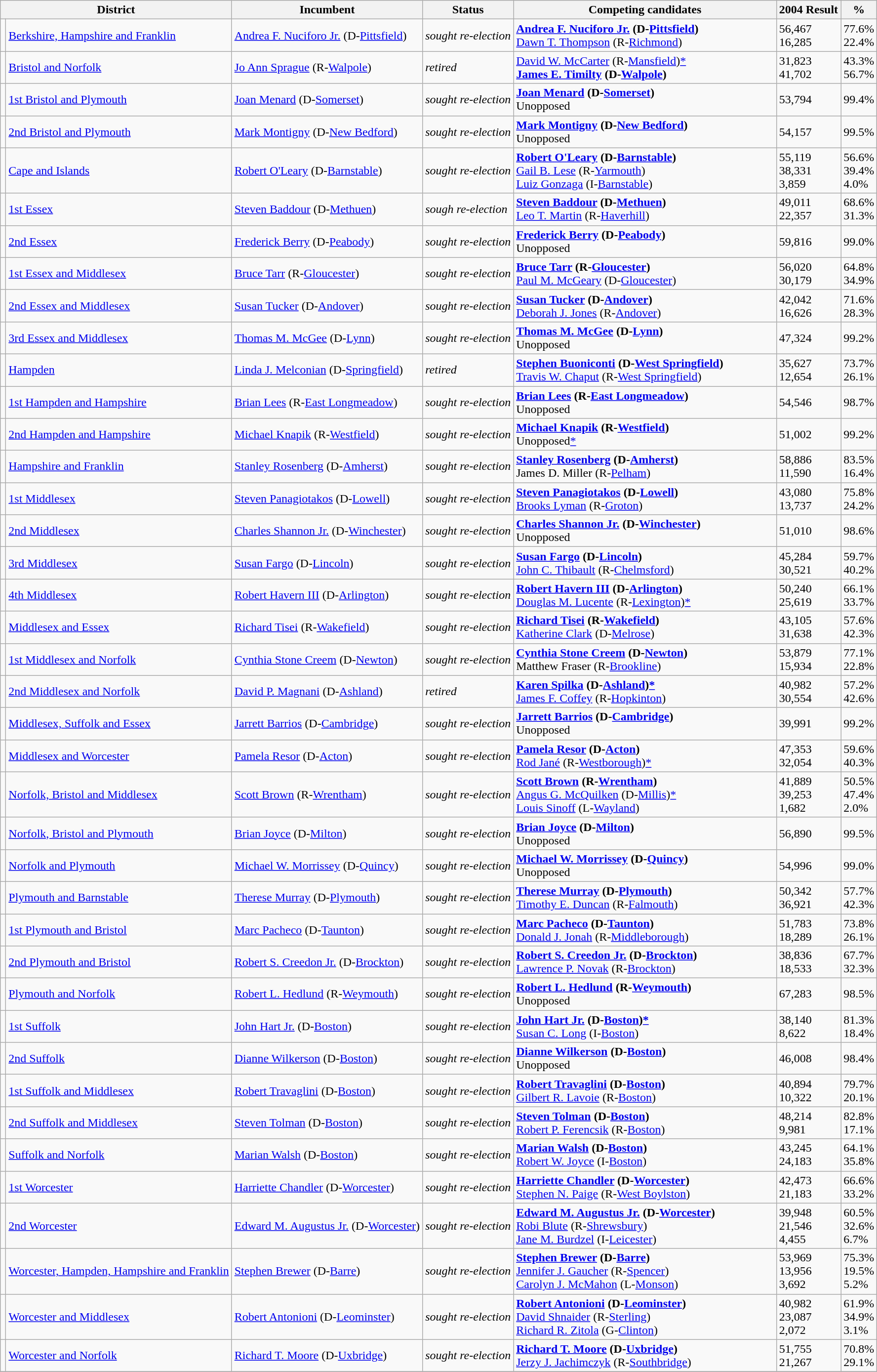<table class=wikitable>
<tr>
<th colspan=2 align=center>District</th>
<th>Incumbent</th>
<th>Status</th>
<th width=30%>Competing candidates</th>
<th>2004 Result</th>
<th>%</th>
</tr>
<tr>
<td></td>
<td><a href='#'>Berkshire, Hampshire and Franklin</a></td>
<td><a href='#'>Andrea F. Nuciforo Jr.</a> (D-<a href='#'>Pittsfield</a>)</td>
<td><em>sought re-election</em></td>
<td><strong><a href='#'>Andrea F. Nuciforo Jr.</a> (D-<a href='#'>Pittsfield</a>)</strong> <br> <a href='#'>Dawn T. Thompson</a> (R-<a href='#'>Richmond</a>)</td>
<td>56,467<br>16,285</td>
<td>77.6%<br>22.4%</td>
</tr>
<tr>
<td></td>
<td><a href='#'>Bristol and Norfolk</a></td>
<td><a href='#'>Jo Ann Sprague</a> (R-<a href='#'>Walpole</a>)</td>
<td><em>retired</em></td>
<td><a href='#'>David W. McCarter</a> (R-<a href='#'>Mansfield</a>)<a href='#'>*</a> <br> <strong><a href='#'>James E. Timilty</a> (D-<a href='#'>Walpole</a>)</strong></td>
<td>31,823<br>41,702</td>
<td>43.3%<br>56.7%</td>
</tr>
<tr>
<td></td>
<td><a href='#'>1st Bristol and Plymouth</a></td>
<td><a href='#'>Joan Menard</a> (D-<a href='#'>Somerset</a>)</td>
<td><em>sought re-election</em></td>
<td><strong><a href='#'>Joan Menard</a> (D-<a href='#'>Somerset</a>)</strong> <br> Unopposed</td>
<td>53,794</td>
<td>99.4%</td>
</tr>
<tr>
<td></td>
<td><a href='#'>2nd Bristol and Plymouth</a></td>
<td><a href='#'>Mark Montigny</a> (D-<a href='#'>New Bedford</a>)</td>
<td><em>sought re-election</em></td>
<td><strong><a href='#'>Mark Montigny</a> (D-<a href='#'>New Bedford</a>)</strong> <br> Unopposed</td>
<td>54,157</td>
<td>99.5%</td>
</tr>
<tr>
<td></td>
<td><a href='#'>Cape and Islands</a></td>
<td><a href='#'>Robert O'Leary</a> (D-<a href='#'>Barnstable</a>)</td>
<td><em>sought re-election</em></td>
<td><strong><a href='#'>Robert O'Leary</a> (D-<a href='#'>Barnstable</a>)</strong> <br> <a href='#'>Gail B. Lese</a> (R-<a href='#'>Yarmouth</a>) <br> <a href='#'>Luiz Gonzaga</a> (I-<a href='#'>Barnstable</a>)</td>
<td>55,119<br>38,331<br>3,859</td>
<td>56.6%<br>39.4%<br>4.0%</td>
</tr>
<tr>
<td></td>
<td><a href='#'>1st Essex</a></td>
<td><a href='#'>Steven Baddour</a> (D-<a href='#'>Methuen</a>)</td>
<td><em>sough re-election</em></td>
<td><strong><a href='#'>Steven Baddour</a> (D-<a href='#'>Methuen</a>)</strong> <br> <a href='#'>Leo T. Martin</a> (R-<a href='#'>Haverhill</a>)</td>
<td>49,011<br>22,357</td>
<td>68.6%<br>31.3%</td>
</tr>
<tr>
<td></td>
<td><a href='#'>2nd Essex</a></td>
<td><a href='#'>Frederick Berry</a> (D-<a href='#'>Peabody</a>)</td>
<td><em>sought re-election</em></td>
<td><strong><a href='#'>Frederick Berry</a> (D-<a href='#'>Peabody</a>)</strong> <br> Unopposed</td>
<td>59,816</td>
<td>99.0%</td>
</tr>
<tr>
<td></td>
<td><a href='#'>1st Essex and Middlesex</a></td>
<td><a href='#'>Bruce Tarr</a> (R-<a href='#'>Gloucester</a>)</td>
<td><em>sought re-election</em></td>
<td><strong><a href='#'>Bruce Tarr</a> (R-<a href='#'>Gloucester</a>)</strong> <br> <a href='#'>Paul M. McGeary</a> (D-<a href='#'>Gloucester</a>)</td>
<td>56,020<br>30,179</td>
<td>64.8%<br>34.9%</td>
</tr>
<tr>
<td></td>
<td><a href='#'>2nd Essex and Middlesex</a></td>
<td><a href='#'>Susan Tucker</a> (D-<a href='#'>Andover</a>)</td>
<td><em>sought re-election</em></td>
<td><strong><a href='#'>Susan Tucker</a> (D-<a href='#'>Andover</a>)</strong> <br> <a href='#'>Deborah J. Jones</a> (R-<a href='#'>Andover</a>)</td>
<td>42,042<br>16,626</td>
<td>71.6%<br>28.3%</td>
</tr>
<tr>
<td></td>
<td><a href='#'>3rd Essex and Middlesex</a></td>
<td><a href='#'>Thomas M. McGee</a> (D-<a href='#'>Lynn</a>)</td>
<td><em>sought re-election</em></td>
<td><strong><a href='#'>Thomas M. McGee</a> (D-<a href='#'>Lynn</a>)</strong> <br> Unopposed</td>
<td>47,324</td>
<td>99.2%</td>
</tr>
<tr>
<td></td>
<td><a href='#'>Hampden</a></td>
<td><a href='#'>Linda J. Melconian</a> (D-<a href='#'>Springfield</a>)</td>
<td><em>retired</em></td>
<td><strong><a href='#'>Stephen Buoniconti</a> (D-<a href='#'>West Springfield</a>)</strong> <br> <a href='#'>Travis W. Chaput</a> (R-<a href='#'>West Springfield</a>)</td>
<td>35,627<br>12,654</td>
<td>73.7%<br>26.1%</td>
</tr>
<tr>
<td></td>
<td><a href='#'>1st Hampden and Hampshire</a></td>
<td><a href='#'>Brian Lees</a> (R-<a href='#'>East Longmeadow</a>)</td>
<td><em>sought re-election</em></td>
<td><strong><a href='#'>Brian Lees</a> (R-<a href='#'>East Longmeadow</a>)</strong> <br> Unopposed</td>
<td>54,546</td>
<td>98.7%</td>
</tr>
<tr>
<td></td>
<td><a href='#'>2nd Hampden and Hampshire</a></td>
<td><a href='#'>Michael Knapik</a> (R-<a href='#'>Westfield</a>)</td>
<td><em>sought re-election</em></td>
<td><strong><a href='#'>Michael Knapik</a> (R-<a href='#'>Westfield</a>)</strong> <br> Unopposed<a href='#'>*</a></td>
<td>51,002</td>
<td>99.2%</td>
</tr>
<tr>
<td></td>
<td><a href='#'>Hampshire and Franklin</a></td>
<td><a href='#'>Stanley Rosenberg</a> (D-<a href='#'>Amherst</a>)</td>
<td><em>sought re-election</em></td>
<td><strong><a href='#'>Stanley Rosenberg</a> (D-<a href='#'>Amherst</a>)</strong> <br> James D. Miller (R-<a href='#'>Pelham</a>)</td>
<td>58,886<br>11,590</td>
<td>83.5%<br>16.4%</td>
</tr>
<tr>
<td></td>
<td><a href='#'>1st Middlesex</a></td>
<td><a href='#'>Steven Panagiotakos</a> (D-<a href='#'>Lowell</a>)</td>
<td><em>sought re-election</em></td>
<td><strong><a href='#'>Steven Panagiotakos</a> (D-<a href='#'>Lowell</a>)</strong> <br> <a href='#'>Brooks Lyman</a> (R-<a href='#'>Groton</a>)</td>
<td>43,080<br>13,737</td>
<td>75.8%<br>24.2%</td>
</tr>
<tr>
<td></td>
<td><a href='#'>2nd Middlesex</a></td>
<td><a href='#'>Charles Shannon Jr.</a> (D-<a href='#'>Winchester</a>)</td>
<td><em>sought re-election</em></td>
<td><strong><a href='#'>Charles Shannon Jr.</a> (D-<a href='#'>Winchester</a>)</strong> <br> Unopposed</td>
<td>51,010</td>
<td>98.6%</td>
</tr>
<tr>
<td></td>
<td><a href='#'>3rd Middlesex</a></td>
<td><a href='#'>Susan Fargo</a> (D-<a href='#'>Lincoln</a>)</td>
<td><em>sought re-election</em></td>
<td><strong><a href='#'>Susan Fargo</a> (D-<a href='#'>Lincoln</a>)</strong> <br> <a href='#'>John C. Thibault</a> (R-<a href='#'>Chelmsford</a>)</td>
<td>45,284<br>30,521</td>
<td>59.7%<br>40.2%</td>
</tr>
<tr>
<td></td>
<td><a href='#'>4th Middlesex</a></td>
<td><a href='#'>Robert Havern III</a> (D-<a href='#'>Arlington</a>)</td>
<td><em>sought re-election</em></td>
<td><strong><a href='#'>Robert Havern III</a> (D-<a href='#'>Arlington</a>)</strong> <br> <a href='#'>Douglas M. Lucente</a> (R-<a href='#'>Lexington</a>)<a href='#'>*</a></td>
<td>50,240<br>25,619</td>
<td>66.1%<br>33.7%</td>
</tr>
<tr>
<td></td>
<td><a href='#'>Middlesex and Essex</a></td>
<td><a href='#'>Richard Tisei</a> (R-<a href='#'>Wakefield</a>)</td>
<td><em>sought re-election</em></td>
<td><strong><a href='#'>Richard Tisei</a> (R-<a href='#'>Wakefield</a>)</strong> <br> <a href='#'>Katherine Clark</a> (D-<a href='#'>Melrose</a>)</td>
<td>43,105<br>31,638</td>
<td>57.6%<br>42.3%</td>
</tr>
<tr>
<td></td>
<td><a href='#'>1st Middlesex and Norfolk</a></td>
<td><a href='#'>Cynthia Stone Creem</a> (D-<a href='#'>Newton</a>)</td>
<td><em>sought re-election</em></td>
<td><strong><a href='#'>Cynthia Stone Creem</a> (D-<a href='#'>Newton</a>)</strong> <br> Matthew Fraser (R-<a href='#'>Brookline</a>)</td>
<td>53,879<br>15,934</td>
<td>77.1%<br>22.8%</td>
</tr>
<tr>
<td></td>
<td><a href='#'>2nd Middlesex and Norfolk</a></td>
<td><a href='#'>David P. Magnani</a> (D-<a href='#'>Ashland</a>)</td>
<td><em>retired</em></td>
<td><strong><a href='#'>Karen Spilka</a> (D-<a href='#'>Ashland</a>)<a href='#'>*</a></strong> <br> <a href='#'>James F. Coffey</a> (R-<a href='#'>Hopkinton</a>)</td>
<td>40,982<br>30,554</td>
<td>57.2%<br>42.6%</td>
</tr>
<tr>
<td></td>
<td><a href='#'>Middlesex, Suffolk and Essex</a></td>
<td><a href='#'>Jarrett Barrios</a> (D-<a href='#'>Cambridge</a>)</td>
<td><em>sought re-election</em></td>
<td><strong><a href='#'>Jarrett Barrios</a> (D-<a href='#'>Cambridge</a>)</strong> <br> Unopposed</td>
<td>39,991</td>
<td>99.2%</td>
</tr>
<tr>
<td></td>
<td><a href='#'>Middlesex and Worcester</a></td>
<td><a href='#'>Pamela Resor</a>  (D-<a href='#'>Acton</a>)</td>
<td><em>sought re-election</em></td>
<td><strong><a href='#'>Pamela Resor</a> (D-<a href='#'>Acton</a>)</strong> <br> <a href='#'>Rod Jané</a> (R-<a href='#'>Westborough</a>)<a href='#'>*</a></td>
<td>47,353<br>32,054</td>
<td>59.6%<br>40.3%</td>
</tr>
<tr>
<td></td>
<td><a href='#'>Norfolk, Bristol and Middlesex</a></td>
<td><a href='#'>Scott Brown</a>  (R-<a href='#'>Wrentham</a>)</td>
<td><em>sought re-election</em></td>
<td><strong><a href='#'>Scott Brown</a> (R-<a href='#'>Wrentham</a>)</strong> <br> <a href='#'>Angus G. McQuilken</a> (D-<a href='#'>Millis</a>)<a href='#'>*</a> <br> <a href='#'>Louis Sinoff</a> (L-<a href='#'>Wayland</a>)</td>
<td>41,889<br>39,253<br>1,682</td>
<td>50.5%<br>47.4%<br>2.0%</td>
</tr>
<tr>
<td></td>
<td><a href='#'>Norfolk, Bristol and Plymouth</a></td>
<td><a href='#'>Brian Joyce</a>  (D-<a href='#'>Milton</a>)</td>
<td><em>sought re-election</em></td>
<td><strong><a href='#'>Brian Joyce</a>  (D-<a href='#'>Milton</a>)</strong> <br> Unopposed</td>
<td>56,890</td>
<td>99.5%</td>
</tr>
<tr>
<td></td>
<td><a href='#'>Norfolk and Plymouth</a></td>
<td><a href='#'>Michael W. Morrissey</a>  (D-<a href='#'>Quincy</a>)</td>
<td><em>sought re-election</em></td>
<td><strong><a href='#'>Michael W. Morrissey</a>  (D-<a href='#'>Quincy</a>)</strong> <br> Unopposed</td>
<td>54,996</td>
<td>99.0%</td>
</tr>
<tr>
<td></td>
<td><a href='#'>Plymouth and Barnstable</a></td>
<td><a href='#'>Therese Murray</a>  (D-<a href='#'>Plymouth</a>)</td>
<td><em>sought re-election</em></td>
<td><strong><a href='#'>Therese Murray</a>  (D-<a href='#'>Plymouth</a>)</strong> <br> <a href='#'>Timothy E. Duncan</a>  (R-<a href='#'>Falmouth</a>)</td>
<td>50,342<br>36,921</td>
<td>57.7%<br>42.3%</td>
</tr>
<tr>
<td></td>
<td><a href='#'>1st Plymouth and Bristol</a></td>
<td><a href='#'>Marc Pacheco</a>  (D-<a href='#'>Taunton</a>)</td>
<td><em>sought re-election</em></td>
<td><strong><a href='#'>Marc Pacheco</a>  (D-<a href='#'>Taunton</a>)</strong> <br> <a href='#'>Donald J. Jonah</a>  (R-<a href='#'>Middleborough</a>)</td>
<td>51,783<br>18,289</td>
<td>73.8%<br>26.1%</td>
</tr>
<tr>
<td></td>
<td><a href='#'>2nd Plymouth and Bristol</a></td>
<td><a href='#'>Robert S. Creedon Jr.</a>  (D-<a href='#'>Brockton</a>)</td>
<td><em>sought re-election</em></td>
<td><strong><a href='#'>Robert S. Creedon Jr.</a>  (D-<a href='#'>Brockton</a>)</strong> <br> <a href='#'>Lawrence P. Novak</a> (R-<a href='#'>Brockton</a>)</td>
<td>38,836<br>18,533</td>
<td>67.7%<br>32.3%</td>
</tr>
<tr>
<td></td>
<td><a href='#'>Plymouth and Norfolk</a></td>
<td><a href='#'>Robert L. Hedlund</a> (R-<a href='#'>Weymouth</a>)</td>
<td><em>sought re-election</em></td>
<td><strong><a href='#'>Robert L. Hedlund</a> (R-<a href='#'>Weymouth</a>)</strong> <br> Unopposed</td>
<td>67,283</td>
<td>98.5%</td>
</tr>
<tr>
<td></td>
<td><a href='#'>1st Suffolk</a></td>
<td><a href='#'>John Hart Jr.</a> (D-<a href='#'>Boston</a>)</td>
<td><em>sought re-election</em></td>
<td><strong><a href='#'>John Hart Jr.</a> (D-<a href='#'>Boston</a>)<a href='#'>*</a></strong> <br> <a href='#'>Susan C. Long</a> (I-<a href='#'>Boston</a>)</td>
<td>38,140<br>8,622</td>
<td>81.3%<br>18.4%</td>
</tr>
<tr>
<td></td>
<td><a href='#'>2nd Suffolk</a></td>
<td><a href='#'>Dianne Wilkerson</a> (D-<a href='#'>Boston</a>)</td>
<td><em>sought re-election</em></td>
<td><strong><a href='#'>Dianne Wilkerson</a> (D-<a href='#'>Boston</a>)</strong> <br> Unopposed</td>
<td>46,008</td>
<td>98.4%</td>
</tr>
<tr>
<td></td>
<td><a href='#'>1st Suffolk and Middlesex</a></td>
<td><a href='#'>Robert Travaglini</a> (D-<a href='#'>Boston</a>)</td>
<td><em>sought re-election</em></td>
<td><strong><a href='#'>Robert Travaglini</a> (D-<a href='#'>Boston</a>)</strong> <br> <a href='#'>Gilbert R. Lavoie</a> (R-<a href='#'>Boston</a>)</td>
<td>40,894<br>10,322</td>
<td>79.7%<br>20.1%</td>
</tr>
<tr>
<td></td>
<td><a href='#'>2nd Suffolk and Middlesex</a></td>
<td><a href='#'>Steven Tolman</a> (D-<a href='#'>Boston</a>)</td>
<td><em>sought re-election</em></td>
<td><strong><a href='#'>Steven Tolman</a> (D-<a href='#'>Boston</a>)</strong> <br> <a href='#'>Robert P. Ferencsik</a> (R-<a href='#'>Boston</a>)</td>
<td>48,214<br>9,981</td>
<td>82.8%<br>17.1%</td>
</tr>
<tr>
<td></td>
<td><a href='#'>Suffolk and Norfolk</a></td>
<td><a href='#'>Marian Walsh</a> (D-<a href='#'>Boston</a>)</td>
<td><em>sought re-election</em></td>
<td><strong><a href='#'>Marian Walsh</a> (D-<a href='#'>Boston</a>)</strong> <br> <a href='#'>Robert W. Joyce</a>  (I-<a href='#'>Boston</a>)</td>
<td>43,245<br>24,183</td>
<td>64.1%<br>35.8%</td>
</tr>
<tr>
<td></td>
<td><a href='#'>1st Worcester</a></td>
<td><a href='#'>Harriette Chandler</a> (D-<a href='#'>Worcester</a>)</td>
<td><em>sought re-election</em></td>
<td><strong><a href='#'>Harriette Chandler</a> (D-<a href='#'>Worcester</a>)</strong><br> <a href='#'>Stephen N. Paige</a>  (R-<a href='#'>West Boylston</a>)</td>
<td>42,473<br>21,183</td>
<td>66.6%<br>33.2%</td>
</tr>
<tr>
<td></td>
<td><a href='#'>2nd Worcester</a></td>
<td><a href='#'>Edward M. Augustus Jr.</a> (D-<a href='#'>Worcester</a>)</td>
<td><em>sought re-election</em></td>
<td><strong><a href='#'>Edward M. Augustus Jr.</a> (D-<a href='#'>Worcester</a>)</strong> <br> <a href='#'>Robi Blute</a>  (R-<a href='#'>Shrewsbury</a>) <br> <a href='#'>Jane M. Burdzel</a>  (I-<a href='#'>Leicester</a>)</td>
<td>39,948<br>21,546<br>4,455</td>
<td>60.5%<br>32.6%<br>6.7%</td>
</tr>
<tr>
<td></td>
<td><a href='#'>Worcester, Hampden, Hampshire and Franklin</a></td>
<td><a href='#'>Stephen Brewer</a> (D-<a href='#'>Barre</a>)</td>
<td><em>sought re-election</em></td>
<td><strong><a href='#'>Stephen Brewer</a> (D-<a href='#'>Barre</a>)</strong> <br> <a href='#'>Jennifer J. Gaucher</a> (R-<a href='#'>Spencer</a>) <br> <a href='#'>Carolyn J. McMahon</a> (L-<a href='#'>Monson</a>)</td>
<td>53,969<br>13,956<br>3,692</td>
<td>75.3%<br>19.5%<br>5.2%</td>
</tr>
<tr>
<td></td>
<td><a href='#'>Worcester and Middlesex</a></td>
<td><a href='#'>Robert Antonioni</a> (D-<a href='#'>Leominster</a>)</td>
<td><em>sought re-election</em></td>
<td><strong><a href='#'>Robert Antonioni</a> (D-<a href='#'>Leominster</a>)</strong> <br> <a href='#'>David Shnaider</a> (R-<a href='#'>Sterling</a>) <br> <a href='#'>Richard R. Zitola</a> (G-<a href='#'>Clinton</a>)</td>
<td>40,982<br>23,087<br>2,072</td>
<td>61.9%<br>34.9%<br>3.1%</td>
</tr>
<tr>
<td></td>
<td><a href='#'>Worcester and Norfolk</a></td>
<td><a href='#'>Richard T. Moore</a> (D-<a href='#'>Uxbridge</a>)</td>
<td><em>sought re-election</em></td>
<td><strong><a href='#'>Richard T. Moore</a> (D-<a href='#'>Uxbridge</a>)</strong> <br> <a href='#'>Jerzy J. Jachimczyk</a> (R-<a href='#'>Southbridge</a>)</td>
<td>51,755<br>21,267</td>
<td>70.8%<br>29.1%</td>
</tr>
<tr>
</tr>
</table>
